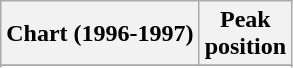<table class="wikitable sortable plainrowheaders">
<tr>
<th>Chart (1996-1997)</th>
<th>Peak<br>position</th>
</tr>
<tr>
</tr>
<tr>
</tr>
<tr>
</tr>
</table>
